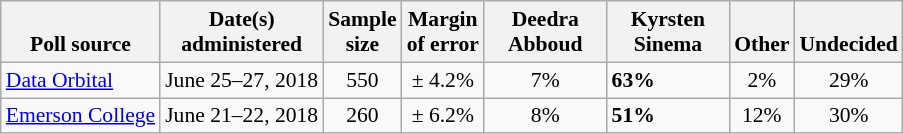<table class="wikitable" style="font-size:90%">
<tr valign=bottom>
<th>Poll source</th>
<th>Date(s)<br>administered</th>
<th>Sample<br>size</th>
<th>Margin<br>of error</th>
<th style="width:75px;">Deedra<br>Abboud</th>
<th style="width:75px;">Kyrsten<br>Sinema</th>
<th>Other</th>
<th>Undecided</th>
</tr>
<tr>
<td><a href='#'>Data Orbital</a></td>
<td align=center>June 25–27, 2018</td>
<td align=center>550</td>
<td align=center>± 4.2%</td>
<td align=center>7%</td>
<td><strong>63%</strong></td>
<td align=center>2%</td>
<td align=center>29%</td>
</tr>
<tr>
<td><a href='#'>Emerson College</a></td>
<td align=center>June 21–22, 2018</td>
<td align=center>260</td>
<td align=center>± 6.2%</td>
<td align=center>8%</td>
<td><strong>51%</strong></td>
<td align=center>12%</td>
<td align=center>30%</td>
</tr>
</table>
